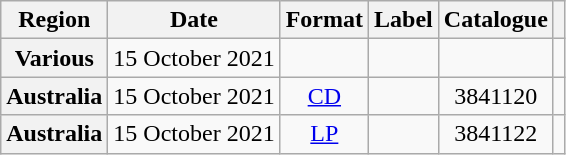<table class="wikitable plainrowheaders" style="text-align:center;">
<tr>
<th>Region</th>
<th>Date</th>
<th>Format</th>
<th>Label</th>
<th>Catalogue</th>
<th></th>
</tr>
<tr>
<th scope="row">Various</th>
<td>15 October 2021</td>
<td></td>
<td></td>
<td></td>
<td></td>
</tr>
<tr>
<th scope="row">Australia</th>
<td>15 October 2021</td>
<td><a href='#'>CD</a></td>
<td></td>
<td>3841120</td>
<td></td>
</tr>
<tr>
<th scope="row">Australia</th>
<td>15 October 2021</td>
<td><a href='#'>LP</a></td>
<td></td>
<td>3841122</td>
<td></td>
</tr>
</table>
